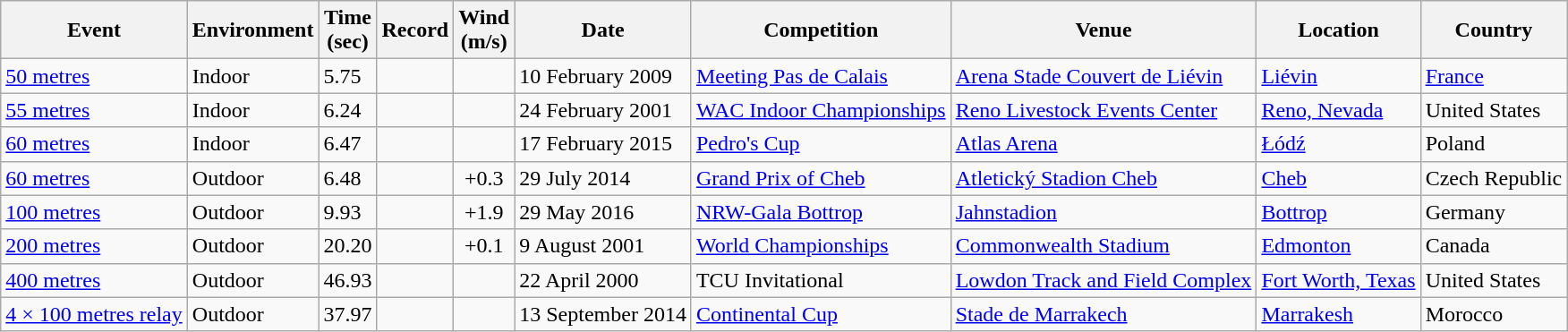<table class="wikitable sortable">
<tr>
<th>Event</th>
<th>Environment</th>
<th>Time<br>(sec)</th>
<th>Record</th>
<th>Wind<br>(m/s)</th>
<th>Date</th>
<th>Competition</th>
<th>Venue</th>
<th>Location</th>
<th>Country</th>
</tr>
<tr>
<td><a href='#'>50 metres</a></td>
<td>Indoor</td>
<td>5.75</td>
<td></td>
<td></td>
<td>10 February 2009</td>
<td><a href='#'>Meeting Pas de Calais</a></td>
<td><a href='#'>Arena Stade Couvert de Liévin</a></td>
<td><a href='#'>Liévin</a></td>
<td><a href='#'>France</a></td>
</tr>
<tr>
<td><a href='#'>55 metres</a></td>
<td>Indoor</td>
<td>6.24</td>
<td></td>
<td></td>
<td>24 February 2001</td>
<td><a href='#'>WAC Indoor Championships</a></td>
<td><a href='#'>Reno Livestock Events Center</a></td>
<td><a href='#'>Reno, Nevada</a></td>
<td>United States</td>
</tr>
<tr>
<td><a href='#'>60 metres</a></td>
<td>Indoor</td>
<td>6.47</td>
<td></td>
<td></td>
<td>17 February 2015</td>
<td><a href='#'>Pedro's Cup</a></td>
<td><a href='#'>Atlas Arena</a></td>
<td><a href='#'>Łódź</a></td>
<td>Poland</td>
</tr>
<tr>
<td><a href='#'>60 metres</a></td>
<td>Outdoor</td>
<td>6.48</td>
<td></td>
<td align=center>+0.3</td>
<td>29 July 2014</td>
<td><a href='#'>Grand Prix of Cheb</a></td>
<td><a href='#'>Atletický Stadion Cheb</a></td>
<td><a href='#'>Cheb</a></td>
<td>Czech Republic</td>
</tr>
<tr>
<td><a href='#'>100 metres</a></td>
<td>Outdoor</td>
<td>9.93</td>
<td></td>
<td align=center>+1.9</td>
<td>29 May 2016</td>
<td><a href='#'>NRW-Gala Bottrop</a></td>
<td><a href='#'>Jahnstadion</a></td>
<td><a href='#'>Bottrop</a></td>
<td>Germany</td>
</tr>
<tr>
<td><a href='#'>200 metres</a></td>
<td>Outdoor</td>
<td>20.20</td>
<td></td>
<td align=center>+0.1</td>
<td>9 August 2001</td>
<td><a href='#'>World Championships</a></td>
<td><a href='#'>Commonwealth Stadium</a></td>
<td><a href='#'>Edmonton</a></td>
<td>Canada</td>
</tr>
<tr>
<td><a href='#'>400 metres</a></td>
<td>Outdoor</td>
<td>46.93</td>
<td></td>
<td></td>
<td>22 April 2000</td>
<td>TCU Invitational</td>
<td><a href='#'>Lowdon Track and Field Complex</a></td>
<td><a href='#'>Fort Worth, Texas</a></td>
<td>United States</td>
</tr>
<tr>
<td><a href='#'>4 × 100 metres relay</a></td>
<td>Outdoor</td>
<td>37.97</td>
<td></td>
<td></td>
<td>13 September 2014</td>
<td><a href='#'>Continental Cup</a></td>
<td><a href='#'>Stade de Marrakech</a></td>
<td><a href='#'>Marrakesh</a></td>
<td>Morocco</td>
</tr>
</table>
